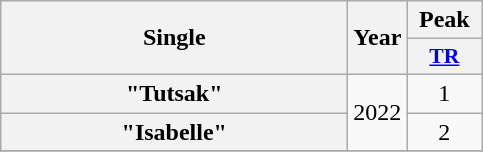<table class="wikitable plainrowheaders" style="text-align:center;">
<tr>
<th scope="col" rowspan="2" style="width:14em;">Single</th>
<th scope="col" rowspan="2">Year</th>
<th scope="col">Peak</th>
</tr>
<tr>
<th scope="col" style="width:3em;font-size:90%;"><a href='#'>TR</a></th>
</tr>
<tr>
<th scope="row">"Tutsak"</th>
<td rowspan="2">2022</td>
<td>1</td>
</tr>
<tr>
<th scope="row">"Isabelle"</th>
<td>2</td>
</tr>
<tr>
</tr>
</table>
